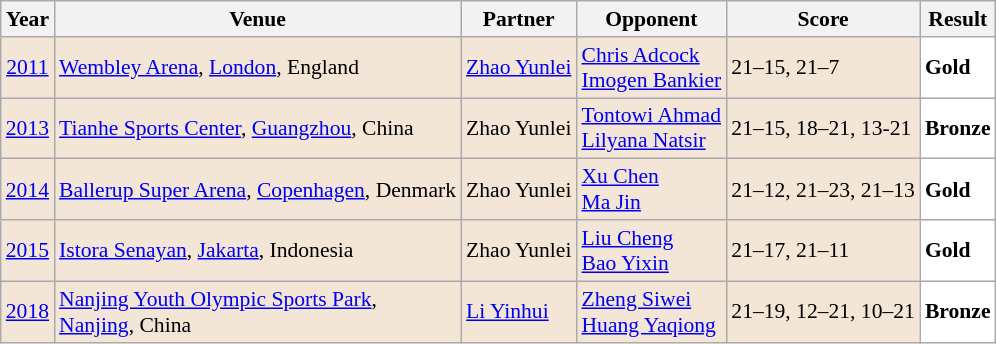<table class="sortable wikitable" style="font-size: 90%;">
<tr>
<th>Year</th>
<th>Venue</th>
<th>Partner</th>
<th>Opponent</th>
<th>Score</th>
<th>Result</th>
</tr>
<tr style="background:#F3E6D7">
<td align="center"><a href='#'>2011</a></td>
<td align="left"><a href='#'>Wembley Arena</a>, <a href='#'>London</a>, England</td>
<td align="left"> <a href='#'>Zhao Yunlei</a></td>
<td align="left"> <a href='#'>Chris Adcock</a><br> <a href='#'>Imogen Bankier</a></td>
<td align="left">21–15, 21–7</td>
<td style="text-align:left; background:white"> <strong>Gold</strong></td>
</tr>
<tr style="background:#F3E6D7">
<td align="center"><a href='#'>2013</a></td>
<td align="left"><a href='#'>Tianhe Sports Center</a>, <a href='#'>Guangzhou</a>, China</td>
<td align="left"> Zhao Yunlei</td>
<td align="left"> <a href='#'>Tontowi Ahmad</a><br> <a href='#'>Lilyana Natsir</a></td>
<td align="left">21–15, 18–21, 13-21</td>
<td style="text-align:left; background:white"> <strong>Bronze</strong></td>
</tr>
<tr style="background:#F3E6D7">
<td align="center"><a href='#'>2014</a></td>
<td align="left"><a href='#'>Ballerup Super Arena</a>, <a href='#'>Copenhagen</a>, Denmark</td>
<td align="left"> Zhao Yunlei</td>
<td align="left"> <a href='#'>Xu Chen</a><br> <a href='#'>Ma Jin</a></td>
<td align="left">21–12, 21–23, 21–13</td>
<td style="text-align:left; background:white"> <strong>Gold</strong></td>
</tr>
<tr style="background:#F3E6D7">
<td align="center"><a href='#'>2015</a></td>
<td align="left"><a href='#'>Istora Senayan</a>, <a href='#'>Jakarta</a>, Indonesia</td>
<td align="left"> Zhao Yunlei</td>
<td align="left"> <a href='#'>Liu Cheng</a><br> <a href='#'>Bao Yixin</a></td>
<td align="left">21–17, 21–11</td>
<td style="text-align:left; background:white"> <strong>Gold</strong></td>
</tr>
<tr style="background:#F3E6D7">
<td align="center"><a href='#'>2018</a></td>
<td align="left"><a href='#'>Nanjing Youth Olympic Sports Park</a>,<br><a href='#'>Nanjing</a>, China</td>
<td align="left"> <a href='#'>Li Yinhui</a></td>
<td align="left"> <a href='#'>Zheng Siwei</a><br> <a href='#'>Huang Yaqiong</a></td>
<td align="left">21–19, 12–21, 10–21</td>
<td style="text-align:left; background:white"> <strong>Bronze</strong></td>
</tr>
</table>
